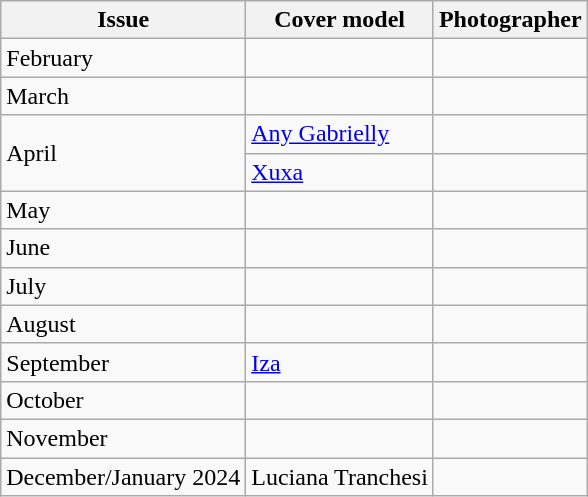<table class="sortable wikitable">
<tr>
<th>Issue</th>
<th>Cover model</th>
<th>Photographer</th>
</tr>
<tr>
<td>February</td>
<td></td>
<td></td>
</tr>
<tr>
<td>March</td>
<td></td>
<td></td>
</tr>
<tr>
<td rowspan="2">April</td>
<td><a href='#'>Any Gabrielly</a></td>
<td></td>
</tr>
<tr>
<td><a href='#'>Xuxa</a></td>
<td></td>
</tr>
<tr>
<td>May</td>
<td></td>
<td></td>
</tr>
<tr>
<td>June</td>
<td></td>
<td></td>
</tr>
<tr>
<td>July</td>
<td></td>
<td></td>
</tr>
<tr>
<td>August</td>
<td></td>
<td></td>
</tr>
<tr>
<td>September</td>
<td><a href='#'>Iza</a></td>
<td></td>
</tr>
<tr>
<td>October</td>
<td></td>
<td></td>
</tr>
<tr>
<td>November</td>
<td></td>
<td></td>
</tr>
<tr>
<td>December/January 2024</td>
<td>Luciana Tranchesi</td>
<td></td>
</tr>
</table>
